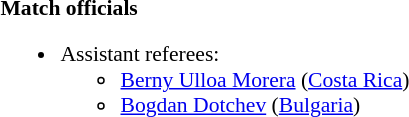<table style="width:100%; font-size:90%">
<tr>
<td style="width:50%; vertical-align:top"><br><strong>Match officials</strong><ul><li>Assistant referees:<ul><li><a href='#'>Berny Ulloa Morera</a> (<a href='#'>Costa Rica</a>)</li><li><a href='#'>Bogdan Dotchev</a> (<a href='#'>Bulgaria</a>)</li></ul></li></ul></td>
</tr>
</table>
